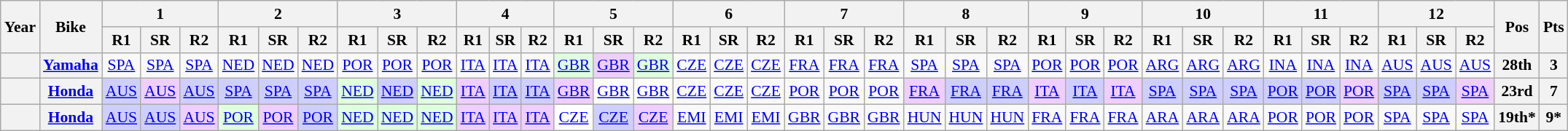<table class="wikitable" style="text-align:center; font-size:90%;">
<tr>
<th rowspan="2">Year</th>
<th rowspan="2">Bike</th>
<th colspan="3">1</th>
<th colspan="3">2</th>
<th colspan="3">3</th>
<th colspan="3">4</th>
<th colspan="3">5</th>
<th colspan="3">6</th>
<th colspan="3">7</th>
<th colspan="3">8</th>
<th colspan="3">9</th>
<th colspan="3">10</th>
<th colspan="3">11</th>
<th colspan="3">12</th>
<th rowspan="2">Pos</th>
<th rowspan="2">Pts</th>
</tr>
<tr>
<th>R1</th>
<th>SR</th>
<th>R2</th>
<th>R1</th>
<th>SR</th>
<th>R2</th>
<th>R1</th>
<th>SR</th>
<th>R2</th>
<th>R1</th>
<th>SR</th>
<th>R2</th>
<th>R1</th>
<th>SR</th>
<th>R2</th>
<th>R1</th>
<th>SR</th>
<th>R2</th>
<th>R1</th>
<th>SR</th>
<th>R2</th>
<th>R1</th>
<th>SR</th>
<th>R2</th>
<th>R1</th>
<th>SR</th>
<th>R2</th>
<th>R1</th>
<th>SR</th>
<th>R2</th>
<th>R1</th>
<th>SR</th>
<th>R2</th>
<th>R1</th>
<th>SR</th>
<th>R2</th>
</tr>
<tr>
<th></th>
<th><a href='#'>Yamaha</a></th>
<td><a href='#'>SPA</a></td>
<td><a href='#'>SPA</a></td>
<td><a href='#'>SPA</a></td>
<td><a href='#'>NED</a></td>
<td><a href='#'>NED</a></td>
<td><a href='#'>NED</a></td>
<td><a href='#'>POR</a></td>
<td><a href='#'>POR</a></td>
<td><a href='#'>POR</a></td>
<td><a href='#'>ITA</a></td>
<td><a href='#'>ITA</a></td>
<td><a href='#'>ITA</a></td>
<td style="background:#DFFFDF;"><a href='#'>GBR</a><br></td>
<td style="background:#EFCFFF;"><a href='#'>GBR</a><br></td>
<td style="background:#DFFFDF;"><a href='#'>GBR</a><br></td>
<td><a href='#'>CZE</a></td>
<td><a href='#'>CZE</a></td>
<td><a href='#'>CZE</a></td>
<td><a href='#'>FRA</a></td>
<td><a href='#'>FRA</a></td>
<td><a href='#'>FRA</a></td>
<td><a href='#'>SPA</a></td>
<td><a href='#'>SPA</a></td>
<td><a href='#'>SPA</a></td>
<td><a href='#'>POR</a></td>
<td><a href='#'>POR</a></td>
<td><a href='#'>POR</a></td>
<td><a href='#'>ARG</a></td>
<td><a href='#'>ARG</a></td>
<td><a href='#'>ARG</a></td>
<td><a href='#'>INA</a></td>
<td><a href='#'>INA</a></td>
<td><a href='#'>INA</a></td>
<td><a href='#'>AUS</a></td>
<td><a href='#'>AUS</a></td>
<td><a href='#'>AUS</a></td>
<th>28th</th>
<th>3</th>
</tr>
<tr>
<th></th>
<th><a href='#'>Honda</a></th>
<td style="background:#CFCFFF;"><a href='#'>AUS</a><br></td>
<td style="background:#EFCFFF;"><a href='#'>AUS</a><br></td>
<td style="background:#CFCFFF;"><a href='#'>AUS</a><br></td>
<td style="background:#CFCFFF;"><a href='#'>SPA</a><br></td>
<td style="background:#CFCFFF;"><a href='#'>SPA</a><br></td>
<td style="background:#CFCFFF;"><a href='#'>SPA</a><br></td>
<td style="background:#DFFFDF;"><a href='#'>NED</a><br></td>
<td style="background:#CFCFFF;"><a href='#'>NED</a><br></td>
<td style="background:#DFFFDF;"><a href='#'>NED</a><br></td>
<td style="background:#EFCFFF;"><a href='#'>ITA</a><br></td>
<td style="background:#CFCFFF;"><a href='#'>ITA</a><br></td>
<td style="background:#CFCFFF;"><a href='#'>ITA</a><br></td>
<td style="background:#EFCFFF;"><a href='#'>GBR</a><br></td>
<td style="background:#FFFFFF;"><a href='#'>GBR</a><br></td>
<td style="background:#FFFFFF;"><a href='#'>GBR</a><br></td>
<td><a href='#'>CZE</a></td>
<td><a href='#'>CZE</a></td>
<td><a href='#'>CZE</a></td>
<td><a href='#'>POR</a></td>
<td><a href='#'>POR</a></td>
<td><a href='#'>POR</a></td>
<td style="background:#EFCFFF;"><a href='#'>FRA</a><br></td>
<td style="background:#CFCFFF;"><a href='#'>FRA</a><br></td>
<td style="background:#CFCFFF;"><a href='#'>FRA</a><br></td>
<td style="background:#EFCFFF;"><a href='#'>ITA</a><br></td>
<td style="background:#CFCFFF;"><a href='#'>ITA</a><br></td>
<td style="background:#EFCFFF;"><a href='#'>ITA</a><br></td>
<td style="background:#CFCFFF;"><a href='#'>SPA</a><br></td>
<td style="background:#CFCFFF;"><a href='#'>SPA</a><br></td>
<td style="background:#CFCFFF;"><a href='#'>SPA</a><br></td>
<td style="background:#CFCFFF;"><a href='#'>POR</a><br></td>
<td style="background:#CFCFFF;"><a href='#'>POR</a><br></td>
<td style="background:#EFCFFF;"><a href='#'>POR</a><br></td>
<td style="background:#CFCFFF;"><a href='#'>SPA</a><br></td>
<td style="background:#CFCFFF;"><a href='#'>SPA</a><br></td>
<td style="background:#EFCFFF;"><a href='#'>SPA</a><br></td>
<th>23rd</th>
<th>7</th>
</tr>
<tr>
<th></th>
<th><a href='#'>Honda</a></th>
<td style="background:#CFCFFF;"><a href='#'>AUS</a><br></td>
<td style="background:#CFCFFF;"><a href='#'>AUS</a><br></td>
<td style="background:#EFCFFF;"><a href='#'>AUS</a><br></td>
<td style="background:#DFFFDF;"><a href='#'>POR</a><br></td>
<td style="background:#EFCFFF;"><a href='#'>POR</a><br></td>
<td style="background:#CFCFFF;"><a href='#'>POR</a><br></td>
<td style="background:#DFFFDF;"><a href='#'>NED</a><br></td>
<td style="background:#DFFFDF;"><a href='#'>NED</a><br></td>
<td style="background:#DFFFDF;"><a href='#'>NED</a><br></td>
<td style="background:#EFCFFF;"><a href='#'>ITA</a><br></td>
<td style="background:#EFCFFF;"><a href='#'>ITA</a><br></td>
<td style="background:#EFCFFF;"><a href='#'>ITA</a><br></td>
<td style="background:#FFFFFF;"><a href='#'>CZE</a><br></td>
<td style="background:#CFCFFF;"><a href='#'>CZE</a><br></td>
<td style="background:#EFCFFF;"><a href='#'>CZE</a><br></td>
<td><a href='#'>EMI</a></td>
<td><a href='#'>EMI</a></td>
<td><a href='#'>EMI</a></td>
<td><a href='#'>GBR</a></td>
<td><a href='#'>GBR</a></td>
<td><a href='#'>GBR</a></td>
<td><a href='#'>HUN</a></td>
<td><a href='#'>HUN</a></td>
<td><a href='#'>HUN</a></td>
<td><a href='#'>FRA</a></td>
<td><a href='#'>FRA</a></td>
<td><a href='#'>FRA</a></td>
<td><a href='#'>ARA</a></td>
<td><a href='#'>ARA</a></td>
<td><a href='#'>ARA</a></td>
<td><a href='#'>POR</a></td>
<td><a href='#'>POR</a></td>
<td><a href='#'>POR</a></td>
<td><a href='#'>SPA</a></td>
<td><a href='#'>SPA</a></td>
<td><a href='#'>SPA</a></td>
<th>19th*</th>
<th>9*</th>
</tr>
</table>
